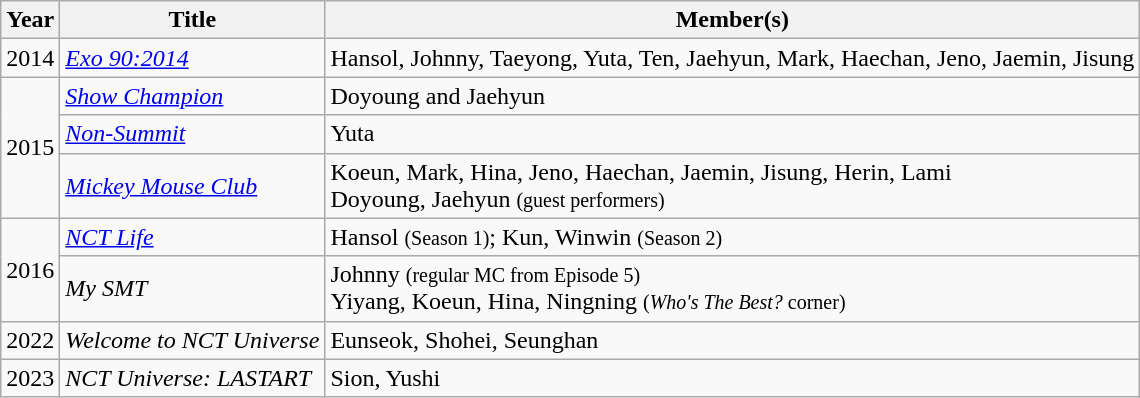<table class="wikitable">
<tr>
<th>Year</th>
<th>Title</th>
<th>Member(s)</th>
</tr>
<tr>
<td>2014</td>
<td><em><a href='#'>Exo 90:2014</a></em></td>
<td>Hansol, Johnny, Taeyong, Yuta, Ten, Jaehyun, Mark, Haechan, Jeno, Jaemin, Jisung</td>
</tr>
<tr>
<td rowspan="3">2015</td>
<td><em><a href='#'>Show Champion</a></em></td>
<td>Doyoung and Jaehyun</td>
</tr>
<tr>
<td><em><a href='#'>Non-Summit</a></em></td>
<td>Yuta</td>
</tr>
<tr>
<td><em><a href='#'>Mickey Mouse Club</a></em></td>
<td>Koeun, Mark, Hina, Jeno, Haechan, Jaemin, Jisung, Herin, Lami <br>Doyoung, Jaehyun <small>(guest performers)</small></td>
</tr>
<tr>
<td rowspan="2">2016</td>
<td><em><a href='#'>NCT Life</a></em></td>
<td>Hansol <small>(Season 1)</small>; Kun, Winwin <small>(Season 2)</small></td>
</tr>
<tr>
<td><em>My SMT</em></td>
<td>Johnny <small>(regular MC from Episode 5)</small> <br>Yiyang, Koeun, Hina, Ningning <small>(<em>Who's The Best?</em> corner)</small></td>
</tr>
<tr>
<td>2022</td>
<td><em>Welcome to NCT Universe</em></td>
<td>Eunseok, Shohei, Seunghan</td>
</tr>
<tr>
<td>2023</td>
<td><em>NCT Universe: LASTART</em></td>
<td>Sion, Yushi</td>
</tr>
</table>
